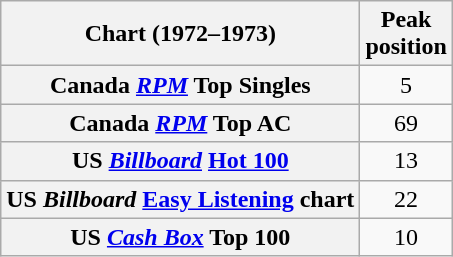<table class="wikitable sortable plainrowheaders" style="text-align:center">
<tr>
<th>Chart (1972–1973)</th>
<th>Peak<br>position</th>
</tr>
<tr>
<th scope="row">Canada <em><a href='#'>RPM</a></em> Top Singles</th>
<td>5</td>
</tr>
<tr>
<th scope="row">Canada <em><a href='#'>RPM</a></em> Top AC</th>
<td>69</td>
</tr>
<tr>
<th scope="row">US <em><a href='#'>Billboard</a></em> <a href='#'>Hot 100</a></th>
<td>13</td>
</tr>
<tr>
<th scope="row">US <em>Billboard</em> <a href='#'>Easy Listening</a> chart </th>
<td>22</td>
</tr>
<tr>
<th scope="row">US <a href='#'><em>Cash Box</em></a> Top 100</th>
<td>10</td>
</tr>
</table>
